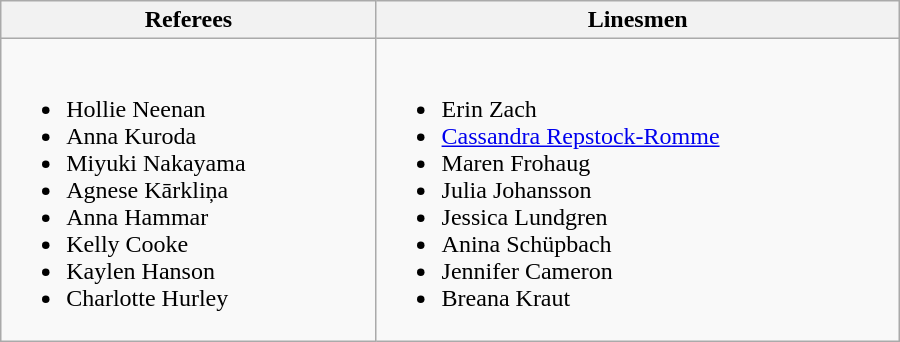<table class="wikitable" width=600px>
<tr>
<th>Referees</th>
<th>Linesmen</th>
</tr>
<tr>
<td><br><ul><li> Hollie Neenan</li><li> Anna Kuroda</li><li> Miyuki Nakayama</li><li> Agnese Kārkliņa</li><li> Anna Hammar</li><li> Kelly Cooke</li><li> Kaylen Hanson</li><li> Charlotte Hurley</li></ul></td>
<td><br><ul><li> Erin Zach</li><li> <a href='#'>Cassandra Repstock-Romme</a></li><li> Maren Frohaug</li><li> Julia Johansson</li><li> Jessica Lundgren</li><li> Anina Schüpbach</li><li> Jennifer Cameron</li><li> Breana Kraut</li></ul></td>
</tr>
</table>
